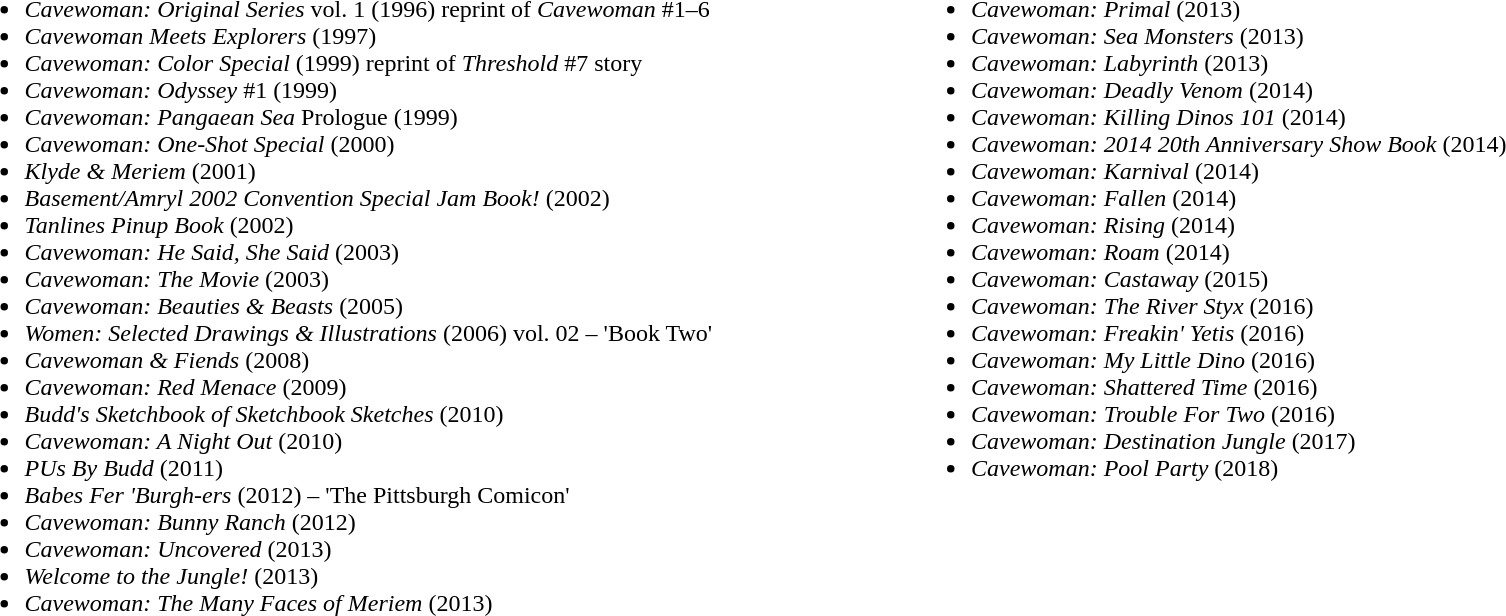<table width="100%">
<tr valign ="top">
<td width=50%><br><ul><li><em>Cavewoman: Original Series</em> vol. 1 (1996) reprint of <em>Cavewoman</em> #1–6</li><li><em>Cavewoman Meets Explorers</em> (1997)</li><li><em>Cavewoman: Color Special</em> (1999) reprint of <em>Threshold</em> #7 story</li><li><em>Cavewoman: Odyssey</em> #1 (1999)</li><li><em>Cavewoman: Pangaean Sea</em> Prologue (1999)</li><li><em>Cavewoman: One-Shot Special</em> (2000)</li><li><em>Klyde & Meriem</em> (2001)</li><li><em>Basement/Amryl 2002 Convention Special Jam Book!</em> (2002)</li><li><em>Tanlines Pinup Book</em> (2002)</li><li><em>Cavewoman: He Said, She Said</em> (2003)</li><li><em>Cavewoman: The Movie</em> (2003)</li><li><em>Cavewoman: Beauties & Beasts</em> (2005)</li><li><em>Women: Selected Drawings & Illustrations</em> (2006) vol. 02 – 'Book Two'</li><li><em>Cavewoman & Fiends</em> (2008)</li><li><em>Cavewoman: Red Menace</em> (2009)</li><li><em>Budd's Sketchbook of Sketchbook Sketches</em> (2010)</li><li><em>Cavewoman: A Night Out</em> (2010)</li><li><em>PUs By Budd</em> (2011)</li><li><em>Babes Fer 'Burgh-ers</em> (2012) – 'The Pittsburgh Comicon'</li><li><em>Cavewoman: Bunny Ranch</em> (2012)</li><li><em>Cavewoman: Uncovered</em> (2013)</li><li><em>Welcome to the Jungle!</em> (2013)</li><li><em>Cavewoman: The Many Faces of Meriem</em> (2013)</li></ul></td>
<td width=50%><br><ul><li><em>Cavewoman: Primal</em> (2013)</li><li><em>Cavewoman: Sea Monsters</em> (2013)</li><li><em>Cavewoman: Labyrinth</em> (2013)</li><li><em>Cavewoman: Deadly Venom</em> (2014)</li><li><em>Cavewoman: Killing Dinos 101</em> (2014)</li><li><em>Cavewoman: 2014 20th Anniversary Show Book</em> (2014)</li><li><em>Cavewoman: Karnival</em> (2014)</li><li><em>Cavewoman: Fallen</em> (2014)</li><li><em>Cavewoman: Rising</em> (2014)</li><li><em>Cavewoman: Roam</em> (2014)</li><li><em>Cavewoman: Castaway</em> (2015)</li><li><em>Cavewoman: The River Styx</em> (2016)</li><li><em>Cavewoman: Freakin' Yetis</em> (2016)</li><li><em>Cavewoman: My Little Dino</em> (2016)</li><li><em>Cavewoman: Shattered Time</em> (2016)</li><li><em>Cavewoman: Trouble For Two</em> (2016)</li><li><em>Cavewoman: Destination Jungle</em> (2017)</li><li><em>Cavewoman: Pool Party</em> (2018)</li></ul></td>
</tr>
</table>
